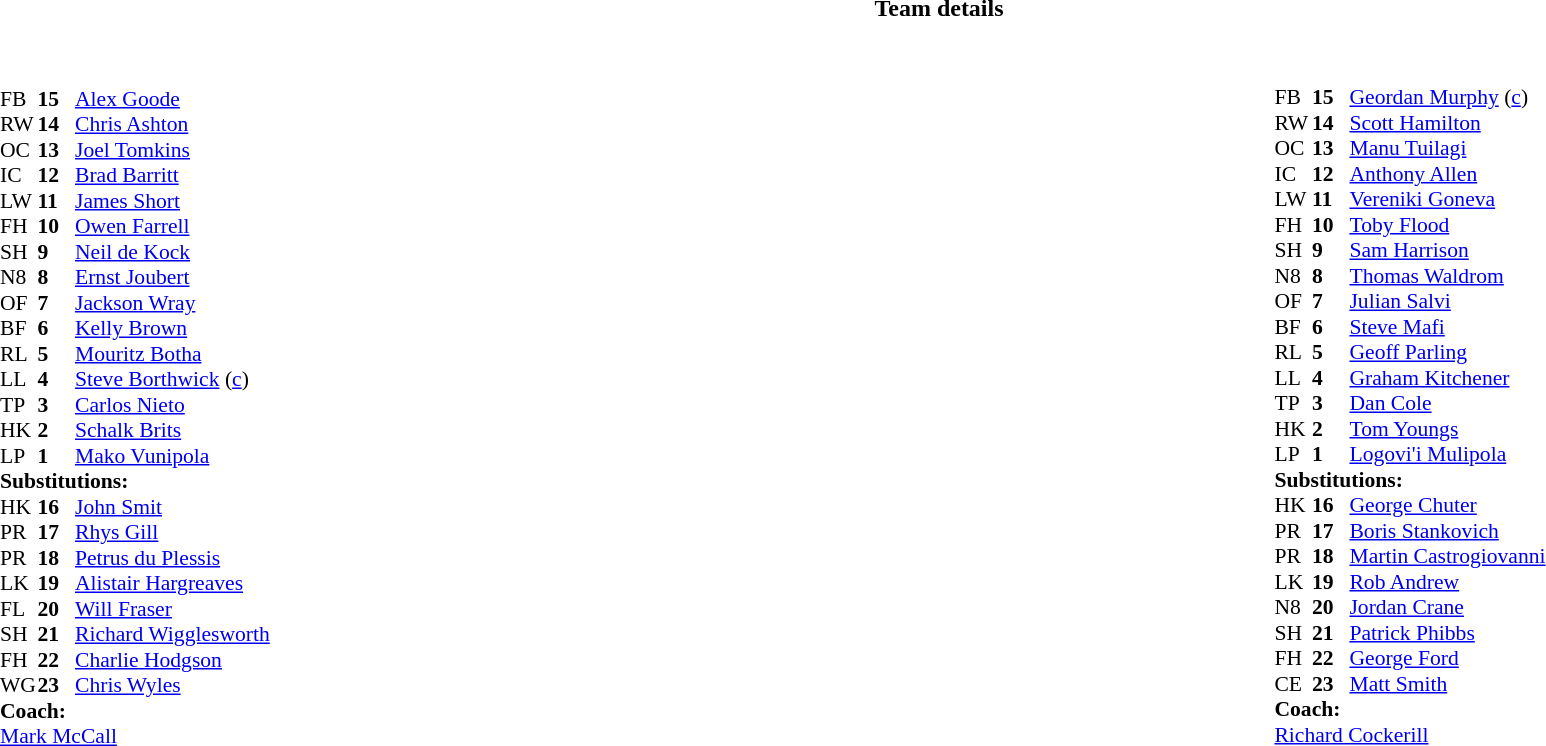<table border="0" style="width:100%;" class="collapsible collapsed">
<tr>
<th>Team details</th>
</tr>
<tr>
<td><br><table style="width:100%;">
<tr>
<td style="vertical-align:top; width:50%;"><br><table style="font-size: 90%" cellspacing="0" cellpadding="0">
<tr>
<th width="25"></th>
<th width="25"></th>
</tr>
<tr>
<td>FB</td>
<td><strong>15</strong></td>
<td> <a href='#'>Alex Goode</a></td>
</tr>
<tr>
<td>RW</td>
<td><strong>14</strong></td>
<td> <a href='#'>Chris Ashton</a></td>
</tr>
<tr>
<td>OC</td>
<td><strong>13</strong></td>
<td> <a href='#'>Joel Tomkins</a></td>
</tr>
<tr>
<td>IC</td>
<td><strong>12</strong></td>
<td> <a href='#'>Brad Barritt</a></td>
</tr>
<tr>
<td>LW</td>
<td><strong>11</strong></td>
<td> <a href='#'>James Short</a></td>
</tr>
<tr>
<td>FH</td>
<td><strong>10</strong></td>
<td> <a href='#'>Owen Farrell</a></td>
</tr>
<tr>
<td>SH</td>
<td><strong>9</strong></td>
<td> <a href='#'>Neil de Kock</a></td>
</tr>
<tr>
<td>N8</td>
<td><strong>8</strong></td>
<td> <a href='#'>Ernst Joubert</a></td>
</tr>
<tr>
<td>OF</td>
<td><strong>7</strong></td>
<td> <a href='#'>Jackson Wray</a></td>
</tr>
<tr>
<td>BF</td>
<td><strong>6</strong></td>
<td> <a href='#'>Kelly Brown</a></td>
</tr>
<tr>
<td>RL</td>
<td><strong>5</strong></td>
<td> <a href='#'>Mouritz Botha</a></td>
</tr>
<tr>
<td>LL</td>
<td><strong>4</strong></td>
<td> <a href='#'>Steve Borthwick</a> (<a href='#'>c</a>)</td>
</tr>
<tr>
<td>TP</td>
<td><strong>3</strong></td>
<td> <a href='#'>Carlos Nieto</a></td>
</tr>
<tr>
<td>HK</td>
<td><strong>2</strong></td>
<td> <a href='#'>Schalk Brits</a></td>
</tr>
<tr>
<td>LP</td>
<td><strong>1</strong></td>
<td> <a href='#'>Mako Vunipola</a></td>
</tr>
<tr>
<td colspan=3><strong>Substitutions:</strong></td>
</tr>
<tr>
<td>HK</td>
<td><strong>16</strong></td>
<td> <a href='#'>John Smit</a></td>
</tr>
<tr>
<td>PR</td>
<td><strong>17</strong></td>
<td> <a href='#'>Rhys Gill</a></td>
</tr>
<tr>
<td>PR</td>
<td><strong>18</strong></td>
<td> <a href='#'>Petrus du Plessis</a></td>
</tr>
<tr>
<td>LK</td>
<td><strong>19</strong></td>
<td> <a href='#'>Alistair Hargreaves</a></td>
</tr>
<tr>
<td>FL</td>
<td><strong>20</strong></td>
<td> <a href='#'>Will Fraser</a></td>
</tr>
<tr>
<td>SH</td>
<td><strong>21</strong></td>
<td> <a href='#'>Richard Wigglesworth</a></td>
</tr>
<tr>
<td>FH</td>
<td><strong>22</strong></td>
<td> <a href='#'>Charlie Hodgson</a></td>
</tr>
<tr>
<td>WG</td>
<td><strong>23</strong></td>
<td> <a href='#'>Chris Wyles</a></td>
</tr>
<tr>
<td colspan=3><strong>Coach:</strong></td>
</tr>
<tr>
<td colspan="4"> <a href='#'>Mark McCall</a></td>
</tr>
<tr>
</tr>
</table>
</td>
<td style="vertical-align:top;width:50%;font-size:90%"><br><table cellspacing="0" cellpadding="0" style="margin:auto">
<tr>
<th width="25"></th>
<th width="25"></th>
</tr>
<tr>
<td>FB</td>
<td><strong>15</strong></td>
<td> <a href='#'>Geordan Murphy</a> (<a href='#'>c</a>)</td>
</tr>
<tr>
<td>RW</td>
<td><strong>14</strong></td>
<td> <a href='#'>Scott Hamilton</a></td>
</tr>
<tr>
<td>OC</td>
<td><strong>13</strong></td>
<td> <a href='#'>Manu Tuilagi</a></td>
</tr>
<tr>
<td>IC</td>
<td><strong>12</strong></td>
<td> <a href='#'>Anthony Allen</a></td>
</tr>
<tr>
<td>LW</td>
<td><strong>11</strong></td>
<td> <a href='#'>Vereniki Goneva</a></td>
</tr>
<tr>
<td>FH</td>
<td><strong>10</strong></td>
<td> <a href='#'>Toby Flood</a></td>
</tr>
<tr>
<td>SH</td>
<td><strong>9</strong></td>
<td> <a href='#'>Sam Harrison</a></td>
</tr>
<tr>
<td>N8</td>
<td><strong>8</strong></td>
<td> <a href='#'>Thomas Waldrom</a></td>
</tr>
<tr>
<td>OF</td>
<td><strong>7</strong></td>
<td> <a href='#'>Julian Salvi</a></td>
</tr>
<tr>
<td>BF</td>
<td><strong>6</strong></td>
<td> <a href='#'>Steve Mafi</a></td>
</tr>
<tr>
<td>RL</td>
<td><strong>5</strong></td>
<td> <a href='#'>Geoff Parling</a></td>
</tr>
<tr>
<td>LL</td>
<td><strong>4</strong></td>
<td> <a href='#'>Graham Kitchener</a></td>
</tr>
<tr>
<td>TP</td>
<td><strong>3</strong></td>
<td> <a href='#'>Dan Cole</a></td>
</tr>
<tr>
<td>HK</td>
<td><strong>2</strong></td>
<td> <a href='#'>Tom Youngs</a></td>
</tr>
<tr>
<td>LP</td>
<td><strong>1</strong></td>
<td> <a href='#'>Logovi'i Mulipola</a></td>
</tr>
<tr>
<td colspan=3><strong>Substitutions:</strong></td>
</tr>
<tr>
<td>HK</td>
<td><strong>16</strong></td>
<td> <a href='#'>George Chuter</a></td>
</tr>
<tr>
<td>PR</td>
<td><strong>17</strong></td>
<td> <a href='#'>Boris Stankovich</a></td>
</tr>
<tr>
<td>PR</td>
<td><strong>18</strong></td>
<td> <a href='#'>Martin Castrogiovanni</a></td>
</tr>
<tr>
<td>LK</td>
<td><strong>19</strong></td>
<td> <a href='#'>Rob Andrew</a></td>
</tr>
<tr>
<td>N8</td>
<td><strong>20</strong></td>
<td> <a href='#'>Jordan Crane</a></td>
</tr>
<tr>
<td>SH</td>
<td><strong>21</strong></td>
<td> <a href='#'>Patrick Phibbs</a></td>
</tr>
<tr>
<td>FH</td>
<td><strong>22</strong></td>
<td> <a href='#'>George Ford</a></td>
</tr>
<tr>
<td>CE</td>
<td><strong>23</strong></td>
<td> <a href='#'>Matt Smith</a></td>
</tr>
<tr>
<td colspan=3><strong>Coach:</strong></td>
</tr>
<tr>
<td colspan="4"> <a href='#'>Richard Cockerill</a></td>
</tr>
<tr>
</tr>
</table>
</td>
</tr>
</table>
</td>
</tr>
</table>
